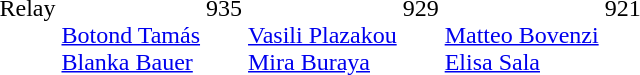<table>
<tr style="vertical-align:top;">
<td>Relay</td>
<td><br><a href='#'>Botond Tamás</a><br><a href='#'>Blanka Bauer</a></td>
<td>935</td>
<td><br><a href='#'>Vasili Plazakou</a><br><a href='#'>Mira Buraya</a></td>
<td>929</td>
<td><br><a href='#'>Matteo Bovenzi</a><br><a href='#'>Elisa Sala</a></td>
<td>921</td>
</tr>
</table>
